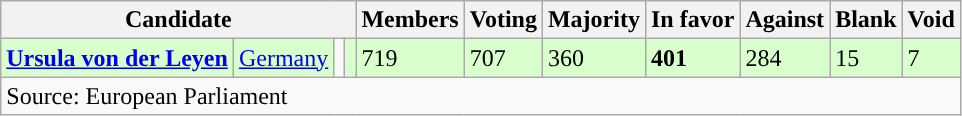<table class="wikitable">
<tr>
<th colspan="4">Candidate</th>
<th>Members</th>
<th>Voting</th>
<th>Majority</th>
<th>In favor</th>
<th>Against</th>
<th>Blank</th>
<th>Void</th>
</tr>
<tr>
<td scope="row" style="background-color:#d8ffcc"><strong><a href='#'>Ursula von der Leyen</a></strong></td>
<td style="background-color:#d8ffcc"> <a href='#'>Germany</a></td>
<td style="background-color:width:1px; background-color:"></td>
<td style="background-color:#d8ffcc"><strong></strong></td>
<td style="background-color:#d8ffcc">719</td>
<td style="background-color:#d8ffcc">707</td>
<td style="background-color:#d8ffcc">360</td>
<td style="background-color:#d8ffcc"><strong>401</strong></td>
<td style="background-color:#d8ffcc">284</td>
<td style="background-color:#d8ffcc">15</td>
<td style="background-color:#d8ffcc">7</td>
</tr>
<tr>
<td colspan="11">Source: European Parliament</td>
</tr>
</table>
